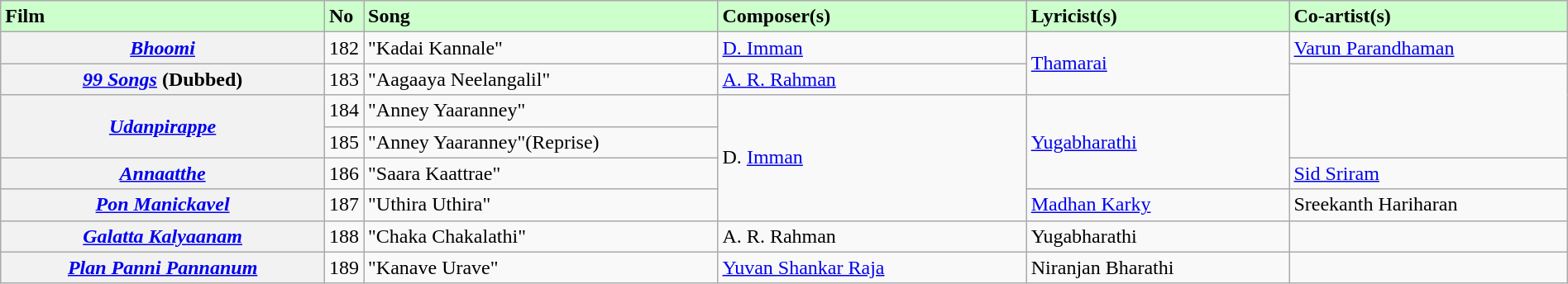<table class="wikitable plainrowheaders" width="100%" textcolor:#000;">
<tr style="background:#cfc; text-align:"center;">
<td scope="col" width=21%><strong>Film</strong></td>
<td><strong>No</strong></td>
<td scope="col" width=23%><strong>Song</strong></td>
<td scope="col" width=20%><strong>Composer(s)</strong></td>
<td scope="col" width=17%><strong>Lyricist(s)</strong></td>
<td scope="col" width=18%><strong>Co-artist(s)</strong></td>
</tr>
<tr>
<th><em><a href='#'>Bhoomi</a></em></th>
<td>182</td>
<td>"Kadai Kannale"</td>
<td><a href='#'>D. Imman</a></td>
<td rowspan="2"><a href='#'>Thamarai</a></td>
<td><a href='#'>Varun Parandhaman</a></td>
</tr>
<tr>
<th><em><a href='#'>99 Songs</a></em> (Dubbed)</th>
<td>183</td>
<td>"Aagaaya Neelangalil"</td>
<td><a href='#'>A. R. Rahman</a></td>
<td rowspan="3"></td>
</tr>
<tr>
<th rowspan="2"><em><a href='#'>Udanpirappe</a></em></th>
<td>184</td>
<td>"Anney Yaaranney"</td>
<td rowspan="4">D. <a href='#'>Imman</a></td>
<td rowspan="3"><a href='#'>Yugabharathi</a></td>
</tr>
<tr>
<td>185</td>
<td>"Anney Yaaranney"(Reprise)</td>
</tr>
<tr>
<th><em><a href='#'>Annaatthe</a></em></th>
<td>186</td>
<td>"Saara Kaattrae"</td>
<td><a href='#'>Sid Sriram</a></td>
</tr>
<tr>
<th><em><a href='#'>Pon Manickavel</a></em></th>
<td>187</td>
<td>"Uthira Uthira"</td>
<td><a href='#'>Madhan Karky</a></td>
<td>Sreekanth Hariharan</td>
</tr>
<tr>
<th><a href='#'><em>Galatta Kalyaanam</em></a></th>
<td>188</td>
<td>"Chaka Chakalathi"</td>
<td>A. R. Rahman</td>
<td>Yugabharathi</td>
<td></td>
</tr>
<tr>
<th><em><a href='#'>Plan Panni Pannanum</a></em></th>
<td>189</td>
<td>"Kanave Urave"</td>
<td><a href='#'>Yuvan Shankar Raja</a></td>
<td>Niranjan Bharathi</td>
<td></td>
</tr>
</table>
